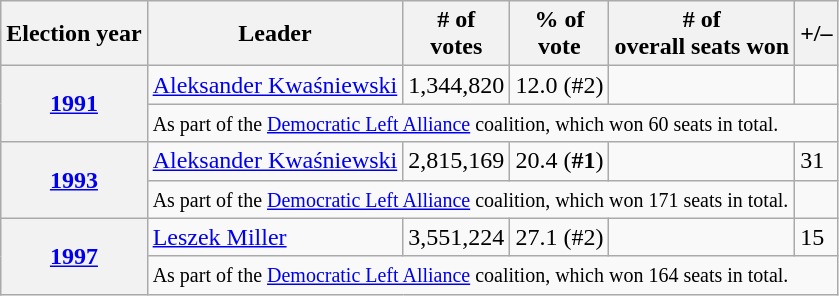<table class="wikitable">
<tr>
<th>Election year</th>
<th>Leader</th>
<th># of<br>votes</th>
<th>% of<br>vote</th>
<th># of<br>overall seats won</th>
<th>+/–</th>
</tr>
<tr>
<th rowspan="2"><a href='#'>1991</a></th>
<td><a href='#'>Aleksander Kwaśniewski</a></td>
<td>1,344,820</td>
<td>12.0 (#2)</td>
<td></td>
<td></td>
</tr>
<tr>
<td colspan="5"><small>As part of the <a href='#'>Democratic Left Alliance</a> coalition, which won 60 seats in total.</small></td>
</tr>
<tr>
<th rowspan="2"><a href='#'>1993</a></th>
<td><a href='#'>Aleksander Kwaśniewski</a></td>
<td>2,815,169</td>
<td>20.4 (<strong>#1</strong>)</td>
<td></td>
<td> 31</td>
</tr>
<tr>
<td colspan="4"><small>As part of the <a href='#'>Democratic Left Alliance</a> coalition, which won 171 seats in total.</small></td>
<td></td>
</tr>
<tr>
<th rowspan="2"><a href='#'>1997</a></th>
<td><a href='#'>Leszek Miller</a></td>
<td>3,551,224</td>
<td>27.1 (#2)</td>
<td></td>
<td>15</td>
</tr>
<tr>
<td colspan="5"><small>As part of the <a href='#'>Democratic Left Alliance</a> coalition, which won 164 seats in total.</small></td>
</tr>
</table>
